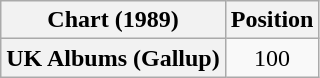<table class="wikitable plainrowheaders" style="text-align:center">
<tr>
<th scope="col">Chart (1989)</th>
<th scope="col">Position</th>
</tr>
<tr>
<th scope="row">UK Albums (Gallup)</th>
<td>100</td>
</tr>
</table>
